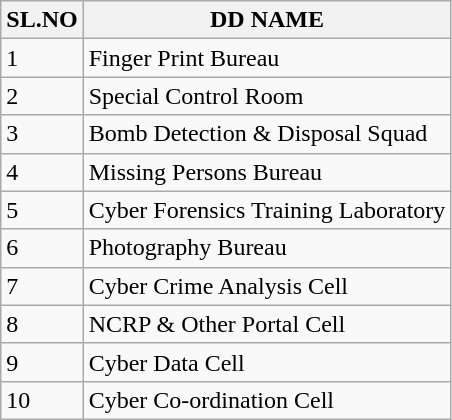<table class="wikitable">
<tr>
<th colspan="1" rowspan="1">SL.NO</th>
<th colspan="1" rowspan="1">DD NAME</th>
</tr>
<tr>
<td>1</td>
<td>Finger Print Bureau</td>
</tr>
<tr>
<td>2</td>
<td>Special Control Room</td>
</tr>
<tr>
<td>3</td>
<td>Bomb Detection & Disposal Squad</td>
</tr>
<tr>
<td>4</td>
<td>Missing Persons Bureau</td>
</tr>
<tr>
<td>5</td>
<td>Cyber Forensics Training Laboratory</td>
</tr>
<tr>
<td>6</td>
<td>Photography Bureau</td>
</tr>
<tr>
<td>7</td>
<td>Cyber Crime Analysis Cell</td>
</tr>
<tr>
<td>8</td>
<td>NCRP & Other Portal Cell</td>
</tr>
<tr>
<td>9</td>
<td>Cyber Data Cell</td>
</tr>
<tr>
<td>10</td>
<td>Cyber Co-ordination Cell</td>
</tr>
</table>
